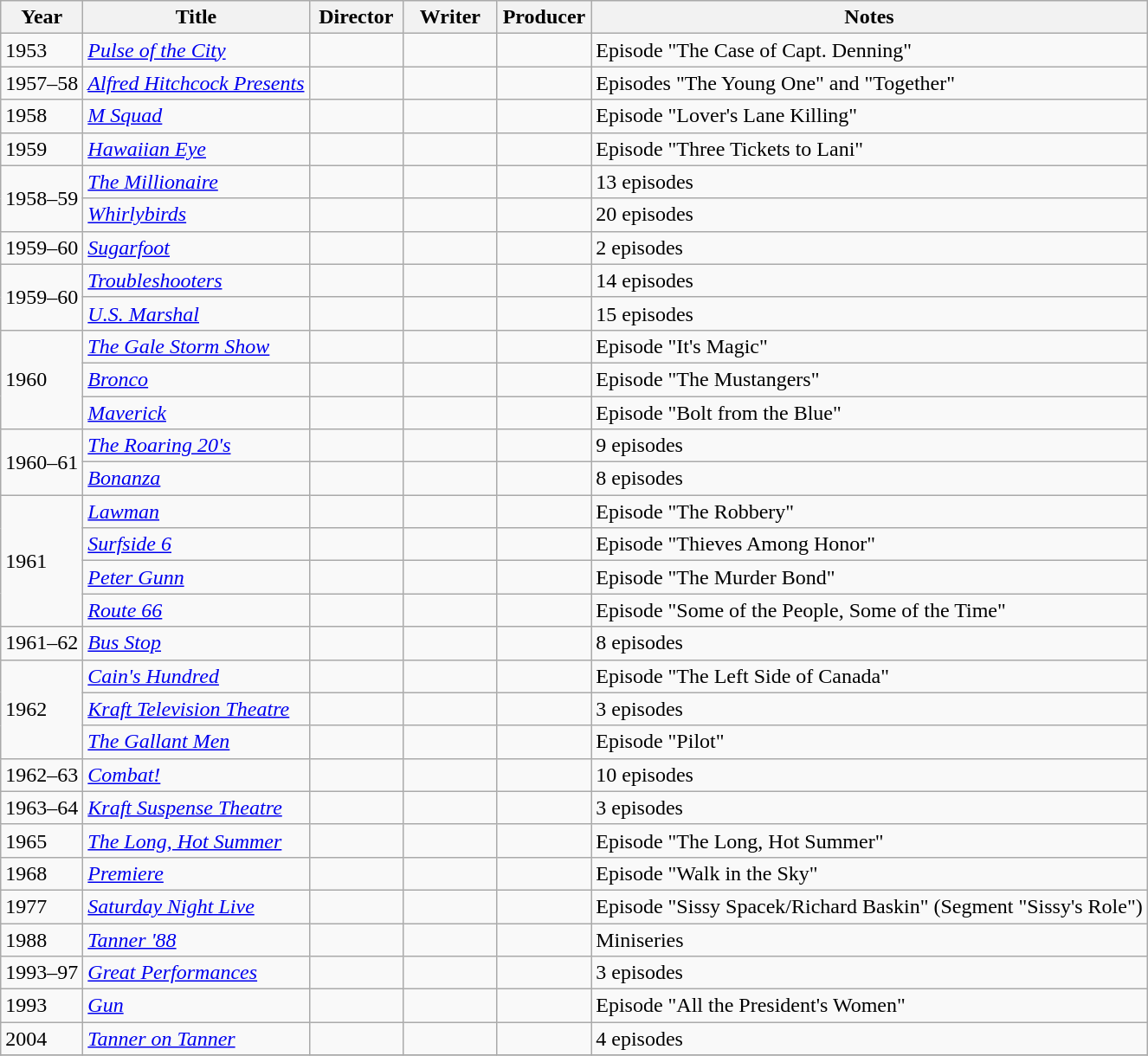<table class="wikitable">
<tr>
<th>Year</th>
<th>Title</th>
<th width=65>Director</th>
<th width=65>Writer</th>
<th width=65>Producer</th>
<th>Notes</th>
</tr>
<tr>
<td>1953</td>
<td><em><a href='#'>Pulse of the City</a></em></td>
<td></td>
<td></td>
<td></td>
<td>Episode "The Case of Capt. Denning"</td>
</tr>
<tr>
<td>1957–58</td>
<td><em><a href='#'>Alfred Hitchcock Presents</a></em></td>
<td></td>
<td></td>
<td></td>
<td>Episodes "The Young One" and "Together"</td>
</tr>
<tr>
<td>1958</td>
<td><em><a href='#'>M Squad</a></em></td>
<td></td>
<td></td>
<td></td>
<td>Episode "Lover's Lane Killing"</td>
</tr>
<tr>
<td>1959</td>
<td><em><a href='#'>Hawaiian Eye</a></em></td>
<td></td>
<td></td>
<td></td>
<td>Episode "Three Tickets to Lani"</td>
</tr>
<tr>
<td rowspan=2>1958–59</td>
<td><em><a href='#'>The Millionaire</a></em></td>
<td></td>
<td></td>
<td></td>
<td>13 episodes</td>
</tr>
<tr>
<td><em><a href='#'>Whirlybirds</a></em></td>
<td></td>
<td></td>
<td></td>
<td>20 episodes</td>
</tr>
<tr>
<td>1959–60</td>
<td><em><a href='#'>Sugarfoot</a></em></td>
<td></td>
<td></td>
<td></td>
<td>2 episodes</td>
</tr>
<tr>
<td rowspan=2>1959–60</td>
<td><em><a href='#'>Troubleshooters</a></em></td>
<td></td>
<td></td>
<td></td>
<td>14 episodes</td>
</tr>
<tr>
<td><em><a href='#'>U.S. Marshal</a></em></td>
<td></td>
<td></td>
<td></td>
<td>15 episodes</td>
</tr>
<tr>
<td rowspan=3>1960</td>
<td><em><a href='#'>The Gale Storm Show</a></em></td>
<td></td>
<td></td>
<td></td>
<td>Episode "It's Magic"</td>
</tr>
<tr>
<td><em><a href='#'>Bronco</a></em></td>
<td></td>
<td></td>
<td></td>
<td>Episode "The Mustangers"</td>
</tr>
<tr>
<td><em><a href='#'>Maverick</a></em></td>
<td></td>
<td></td>
<td></td>
<td>Episode "Bolt from the Blue"</td>
</tr>
<tr>
<td rowspan=2>1960–61</td>
<td><em><a href='#'>The Roaring 20's</a></em></td>
<td></td>
<td></td>
<td></td>
<td>9 episodes</td>
</tr>
<tr>
<td><em><a href='#'>Bonanza</a></em></td>
<td></td>
<td></td>
<td></td>
<td>8 episodes</td>
</tr>
<tr>
<td rowspan=4>1961</td>
<td><em><a href='#'>Lawman</a></em></td>
<td></td>
<td></td>
<td></td>
<td>Episode "The Robbery"</td>
</tr>
<tr>
<td><em><a href='#'>Surfside 6</a></em></td>
<td></td>
<td></td>
<td></td>
<td>Episode "Thieves Among Honor"</td>
</tr>
<tr>
<td><em><a href='#'>Peter Gunn</a></em></td>
<td></td>
<td></td>
<td></td>
<td>Episode "The Murder Bond"</td>
</tr>
<tr>
<td><em><a href='#'>Route 66</a></em></td>
<td></td>
<td></td>
<td></td>
<td>Episode "Some of the People, Some of the Time"</td>
</tr>
<tr>
<td>1961–62</td>
<td><em><a href='#'>Bus Stop</a></em></td>
<td></td>
<td></td>
<td></td>
<td>8 episodes</td>
</tr>
<tr>
<td rowspan=3>1962</td>
<td><em><a href='#'>Cain's Hundred</a></em></td>
<td></td>
<td></td>
<td></td>
<td>Episode "The Left Side of Canada"</td>
</tr>
<tr>
<td><em><a href='#'>Kraft Television Theatre</a></em></td>
<td></td>
<td></td>
<td></td>
<td>3 episodes</td>
</tr>
<tr>
<td><em><a href='#'>The Gallant Men</a></em></td>
<td></td>
<td></td>
<td></td>
<td>Episode "Pilot"</td>
</tr>
<tr>
<td>1962–63</td>
<td><em><a href='#'>Combat!</a></em></td>
<td></td>
<td></td>
<td></td>
<td>10 episodes</td>
</tr>
<tr>
<td>1963–64</td>
<td><em><a href='#'>Kraft Suspense Theatre</a></em></td>
<td></td>
<td></td>
<td></td>
<td>3 episodes</td>
</tr>
<tr>
<td>1965</td>
<td><em><a href='#'>The Long, Hot Summer</a></em></td>
<td></td>
<td></td>
<td></td>
<td>Episode "The Long, Hot Summer"</td>
</tr>
<tr>
<td>1968</td>
<td><em><a href='#'>Premiere</a></em></td>
<td></td>
<td></td>
<td></td>
<td>Episode "Walk in the Sky"</td>
</tr>
<tr>
<td>1977</td>
<td><em><a href='#'>Saturday Night Live</a></em></td>
<td></td>
<td></td>
<td></td>
<td>Episode "Sissy Spacek/Richard Baskin" (Segment "Sissy's Role")</td>
</tr>
<tr>
<td>1988</td>
<td><em><a href='#'>Tanner '88</a></em></td>
<td></td>
<td></td>
<td></td>
<td>Miniseries</td>
</tr>
<tr>
<td>1993–97</td>
<td><em><a href='#'>Great Performances</a></em></td>
<td></td>
<td></td>
<td></td>
<td>3 episodes</td>
</tr>
<tr>
<td>1993</td>
<td><em><a href='#'>Gun</a></em></td>
<td></td>
<td></td>
<td></td>
<td>Episode "All the President's Women"</td>
</tr>
<tr>
<td>2004</td>
<td><em><a href='#'>Tanner on Tanner</a></em></td>
<td></td>
<td></td>
<td></td>
<td>4 episodes</td>
</tr>
<tr>
</tr>
</table>
